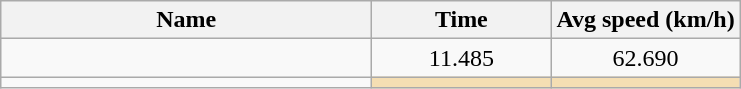<table class="wikitable sortable" style="text-align:center;">
<tr>
<th style="width:15em">Name</th>
<th style="width:7em">Time</th>
<th>Avg speed (km/h)</th>
</tr>
<tr>
<td align=left></td>
<td>11.485</td>
<td>62.690</td>
</tr>
<tr>
<td align=left></td>
<td bgcolor=wheat></td>
<td bgcolor=wheat></td>
</tr>
</table>
